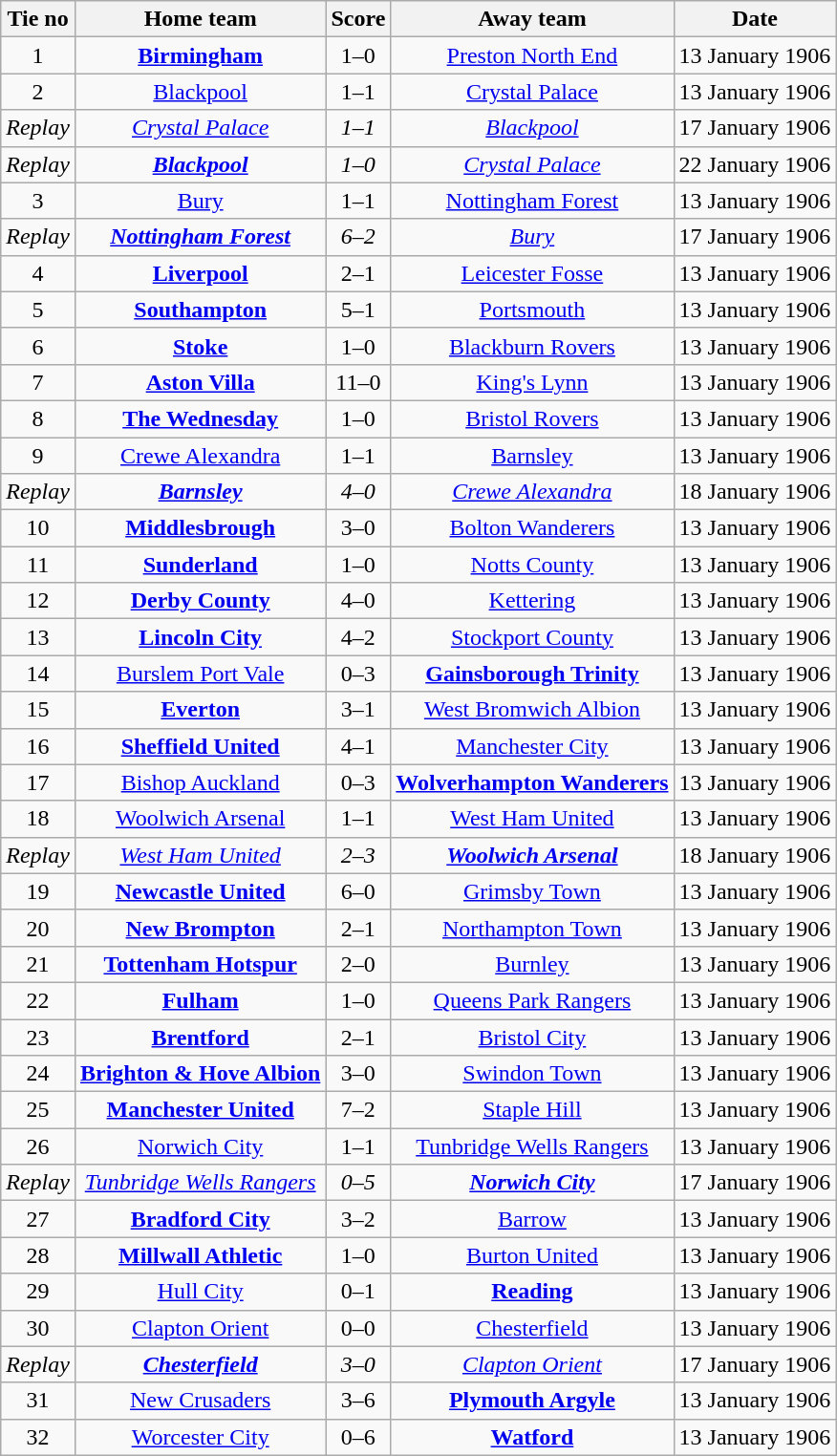<table class="wikitable" style="text-align: center">
<tr>
<th>Tie no</th>
<th>Home team</th>
<th>Score</th>
<th>Away team</th>
<th>Date</th>
</tr>
<tr>
<td>1</td>
<td><strong><a href='#'>Birmingham</a></strong></td>
<td>1–0</td>
<td><a href='#'>Preston North End</a></td>
<td>13 January 1906</td>
</tr>
<tr>
<td>2</td>
<td><a href='#'>Blackpool</a></td>
<td>1–1</td>
<td><a href='#'>Crystal Palace</a></td>
<td>13 January 1906</td>
</tr>
<tr>
<td><em>Replay</em></td>
<td><em><a href='#'>Crystal Palace</a></em></td>
<td><em>1–1</em></td>
<td><em><a href='#'>Blackpool</a></em></td>
<td>17 January 1906</td>
</tr>
<tr>
<td><em>Replay</em></td>
<td><strong><em><a href='#'>Blackpool</a></em></strong></td>
<td><em>1–0</em></td>
<td><em><a href='#'>Crystal Palace</a></em></td>
<td>22 January 1906</td>
</tr>
<tr>
<td>3</td>
<td><a href='#'>Bury</a></td>
<td>1–1</td>
<td><a href='#'>Nottingham Forest</a></td>
<td>13 January 1906</td>
</tr>
<tr>
<td><em>Replay</em></td>
<td><strong><em><a href='#'>Nottingham Forest</a></em></strong></td>
<td><em>6–2</em></td>
<td><em><a href='#'>Bury</a></em></td>
<td>17 January 1906</td>
</tr>
<tr>
<td>4</td>
<td><strong><a href='#'>Liverpool</a></strong></td>
<td>2–1</td>
<td><a href='#'>Leicester Fosse</a></td>
<td>13 January 1906</td>
</tr>
<tr>
<td>5</td>
<td><strong><a href='#'>Southampton</a></strong></td>
<td>5–1</td>
<td><a href='#'>Portsmouth</a></td>
<td>13 January 1906</td>
</tr>
<tr>
<td>6</td>
<td><strong><a href='#'>Stoke</a></strong></td>
<td>1–0</td>
<td><a href='#'>Blackburn Rovers</a></td>
<td>13 January 1906</td>
</tr>
<tr>
<td>7</td>
<td><strong><a href='#'>Aston Villa</a></strong></td>
<td>11–0</td>
<td><a href='#'>King's Lynn</a></td>
<td>13 January 1906</td>
</tr>
<tr>
<td>8</td>
<td><strong><a href='#'>The Wednesday</a></strong></td>
<td>1–0</td>
<td><a href='#'>Bristol Rovers</a></td>
<td>13 January 1906</td>
</tr>
<tr>
<td>9</td>
<td><a href='#'>Crewe Alexandra</a></td>
<td>1–1</td>
<td><a href='#'>Barnsley</a></td>
<td>13 January 1906</td>
</tr>
<tr>
<td><em>Replay</em></td>
<td><strong><em><a href='#'>Barnsley</a></em></strong></td>
<td><em>4–0</em></td>
<td><em><a href='#'>Crewe Alexandra</a></em></td>
<td>18 January 1906</td>
</tr>
<tr>
<td>10</td>
<td><strong><a href='#'>Middlesbrough</a></strong></td>
<td>3–0</td>
<td><a href='#'>Bolton Wanderers</a></td>
<td>13 January 1906</td>
</tr>
<tr>
<td>11</td>
<td><strong><a href='#'>Sunderland</a></strong></td>
<td>1–0</td>
<td><a href='#'>Notts County</a></td>
<td>13 January 1906</td>
</tr>
<tr>
<td>12</td>
<td><strong><a href='#'>Derby County</a></strong></td>
<td>4–0</td>
<td><a href='#'>Kettering</a></td>
<td>13 January 1906</td>
</tr>
<tr>
<td>13</td>
<td><strong><a href='#'>Lincoln City</a></strong></td>
<td>4–2</td>
<td><a href='#'>Stockport County</a></td>
<td>13 January 1906</td>
</tr>
<tr>
<td>14</td>
<td><a href='#'>Burslem Port Vale</a></td>
<td>0–3</td>
<td><strong><a href='#'>Gainsborough Trinity</a></strong></td>
<td>13 January 1906</td>
</tr>
<tr>
<td>15</td>
<td><strong><a href='#'>Everton</a></strong></td>
<td>3–1</td>
<td><a href='#'>West Bromwich Albion</a></td>
<td>13 January 1906</td>
</tr>
<tr>
<td>16</td>
<td><strong><a href='#'>Sheffield United</a></strong></td>
<td>4–1</td>
<td><a href='#'>Manchester City</a></td>
<td>13 January 1906</td>
</tr>
<tr>
<td>17</td>
<td><a href='#'>Bishop Auckland</a></td>
<td>0–3</td>
<td><strong><a href='#'>Wolverhampton Wanderers</a></strong></td>
<td>13 January 1906</td>
</tr>
<tr>
<td>18</td>
<td><a href='#'>Woolwich Arsenal</a></td>
<td>1–1</td>
<td><a href='#'>West Ham United</a></td>
<td>13 January 1906</td>
</tr>
<tr>
<td><em>Replay</em></td>
<td><em><a href='#'>West Ham United</a></em></td>
<td><em>2–3</em></td>
<td><strong><em><a href='#'>Woolwich Arsenal</a></em></strong></td>
<td>18 January 1906</td>
</tr>
<tr>
<td>19</td>
<td><strong><a href='#'>Newcastle United</a></strong></td>
<td>6–0</td>
<td><a href='#'>Grimsby Town</a></td>
<td>13 January 1906</td>
</tr>
<tr>
<td>20</td>
<td><strong><a href='#'>New Brompton</a></strong></td>
<td>2–1</td>
<td><a href='#'>Northampton Town</a></td>
<td>13 January 1906</td>
</tr>
<tr>
<td>21</td>
<td><strong><a href='#'>Tottenham Hotspur</a></strong></td>
<td>2–0</td>
<td><a href='#'>Burnley</a></td>
<td>13 January 1906</td>
</tr>
<tr>
<td>22</td>
<td><strong><a href='#'>Fulham</a></strong></td>
<td>1–0</td>
<td><a href='#'>Queens Park Rangers</a></td>
<td>13 January 1906</td>
</tr>
<tr>
<td>23</td>
<td><strong><a href='#'>Brentford</a></strong></td>
<td>2–1</td>
<td><a href='#'>Bristol City</a></td>
<td>13 January 1906</td>
</tr>
<tr>
<td>24</td>
<td><strong><a href='#'>Brighton & Hove Albion</a></strong></td>
<td>3–0</td>
<td><a href='#'>Swindon Town</a></td>
<td>13 January 1906</td>
</tr>
<tr>
<td>25</td>
<td><strong><a href='#'>Manchester United</a></strong></td>
<td>7–2</td>
<td><a href='#'>Staple Hill</a></td>
<td>13 January 1906</td>
</tr>
<tr>
<td>26</td>
<td><a href='#'>Norwich City</a></td>
<td>1–1</td>
<td><a href='#'>Tunbridge Wells Rangers</a></td>
<td>13 January 1906</td>
</tr>
<tr>
<td><em>Replay</em></td>
<td><em><a href='#'>Tunbridge Wells Rangers</a></em></td>
<td><em>0–5</em></td>
<td><strong><em><a href='#'>Norwich City</a></em></strong></td>
<td>17 January 1906</td>
</tr>
<tr>
<td>27</td>
<td><strong><a href='#'>Bradford City</a></strong></td>
<td>3–2</td>
<td><a href='#'>Barrow</a></td>
<td>13 January 1906</td>
</tr>
<tr>
<td>28</td>
<td><strong><a href='#'>Millwall Athletic</a></strong></td>
<td>1–0</td>
<td><a href='#'>Burton United</a></td>
<td>13 January 1906</td>
</tr>
<tr>
<td>29</td>
<td><a href='#'>Hull City</a></td>
<td>0–1</td>
<td><strong><a href='#'>Reading</a></strong></td>
<td>13 January 1906</td>
</tr>
<tr>
<td>30</td>
<td><a href='#'>Clapton Orient</a></td>
<td>0–0</td>
<td><a href='#'>Chesterfield</a></td>
<td>13 January 1906</td>
</tr>
<tr>
<td><em>Replay</em></td>
<td><strong><em><a href='#'>Chesterfield</a></em></strong></td>
<td><em>3–0</em></td>
<td><em><a href='#'>Clapton Orient</a></em></td>
<td>17 January 1906</td>
</tr>
<tr>
<td>31</td>
<td><a href='#'>New Crusaders</a></td>
<td>3–6</td>
<td><strong><a href='#'>Plymouth Argyle</a></strong></td>
<td>13 January 1906</td>
</tr>
<tr>
<td>32</td>
<td><a href='#'>Worcester City</a></td>
<td>0–6</td>
<td><strong><a href='#'>Watford</a></strong></td>
<td>13 January 1906</td>
</tr>
</table>
